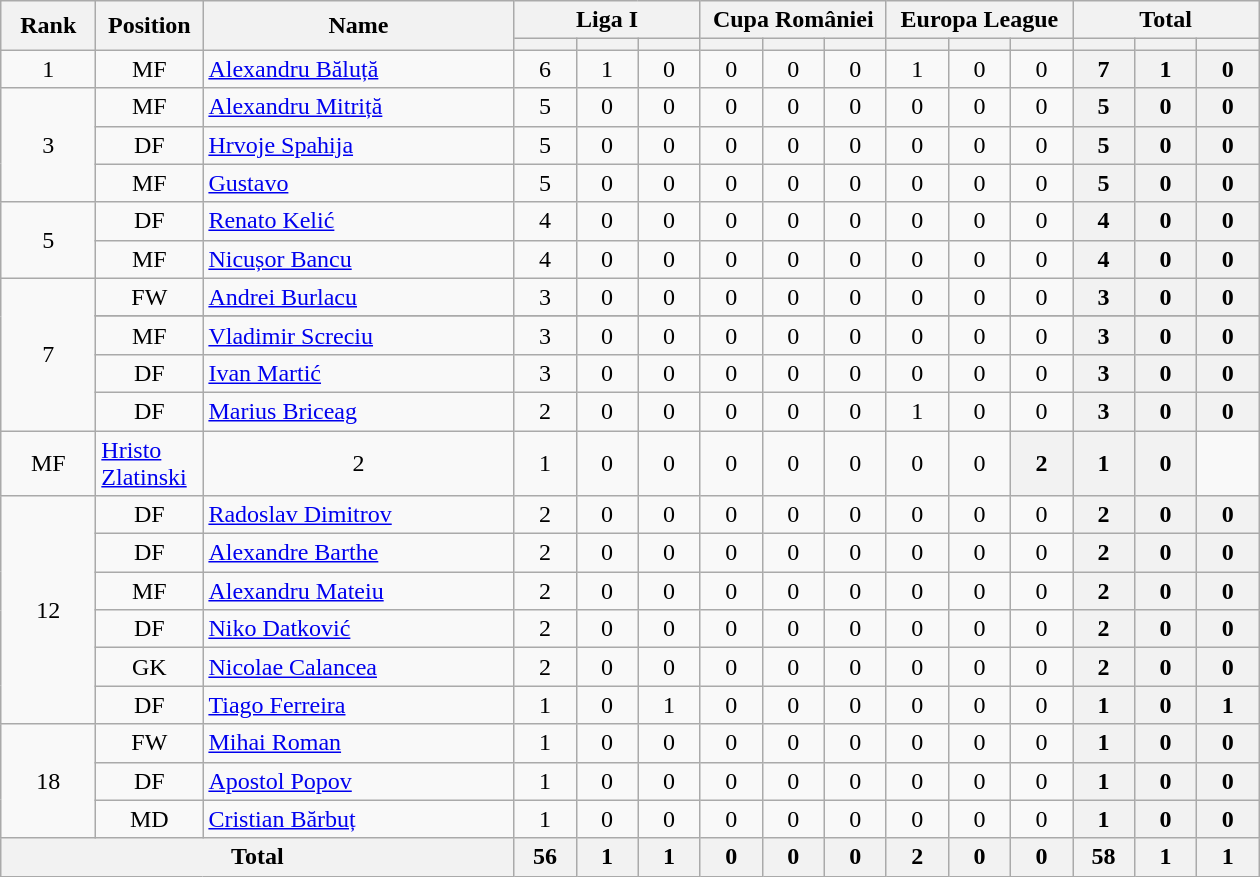<table class="wikitable" style="text-align:center;">
<tr>
<th rowspan="2" style="width:56px;">Rank</th>
<th rowspan="2" style="width:64px;">Position</th>
<th rowspan="2" style="width:200px;">Name</th>
<th colspan="3" style="width:84px;">Liga I</th>
<th colspan="3" style="width:84px;">Cupa României</th>
<th colspan="3" style="width:84px;">Europa League</th>
<th colspan="3" style="width:84px;">Total</th>
</tr>
<tr>
<th style="width:34px;"></th>
<th style="width:34px;"></th>
<th style="width:34px;"></th>
<th style="width:34px;"></th>
<th style="width:34px;"></th>
<th style="width:34px;"></th>
<th style="width:34px;"></th>
<th style="width:34px;"></th>
<th style="width:34px;"></th>
<th style="width:34px;"></th>
<th style="width:34px;"></th>
<th style="width:34px;"></th>
</tr>
<tr>
<td>1</td>
<td>MF</td>
<td align="left"> <a href='#'>Alexandru Băluță</a></td>
<td>6</td>
<td>1</td>
<td>0</td>
<td>0</td>
<td>0</td>
<td>0</td>
<td>1</td>
<td>0</td>
<td>0</td>
<th>7</th>
<th>1</th>
<th>0</th>
</tr>
<tr>
<td rowspan="3">3</td>
<td>MF</td>
<td align="left"> <a href='#'>Alexandru Mitriță</a></td>
<td>5</td>
<td>0</td>
<td>0</td>
<td>0</td>
<td>0</td>
<td>0</td>
<td>0</td>
<td>0</td>
<td>0</td>
<th>5</th>
<th>0</th>
<th>0</th>
</tr>
<tr>
<td>DF</td>
<td align="left"> <a href='#'>Hrvoje Spahija</a></td>
<td>5</td>
<td>0</td>
<td>0</td>
<td>0</td>
<td>0</td>
<td>0</td>
<td>0</td>
<td>0</td>
<td>0</td>
<th>5</th>
<th>0</th>
<th>0</th>
</tr>
<tr>
<td>MF</td>
<td align="left"> <a href='#'>Gustavo</a></td>
<td>5</td>
<td>0</td>
<td>0</td>
<td>0</td>
<td>0</td>
<td>0</td>
<td>0</td>
<td>0</td>
<td>0</td>
<th>5</th>
<th>0</th>
<th>0</th>
</tr>
<tr>
<td rowspan="2">5</td>
<td>DF</td>
<td align="left"> <a href='#'>Renato Kelić</a></td>
<td>4</td>
<td>0</td>
<td>0</td>
<td>0</td>
<td>0</td>
<td>0</td>
<td>0</td>
<td>0</td>
<td>0</td>
<th>4</th>
<th>0</th>
<th>0</th>
</tr>
<tr>
<td>MF</td>
<td align="left"> <a href='#'>Nicușor Bancu</a></td>
<td>4</td>
<td>0</td>
<td>0</td>
<td>0</td>
<td>0</td>
<td>0</td>
<td>0</td>
<td>0</td>
<td>0</td>
<th>4</th>
<th>0</th>
<th>0</th>
</tr>
<tr>
<td rowspan="5">7</td>
<td>FW</td>
<td align="left"> <a href='#'>Andrei Burlacu</a></td>
<td>3</td>
<td>0</td>
<td>0</td>
<td>0</td>
<td>0</td>
<td>0</td>
<td>0</td>
<td>0</td>
<td>0</td>
<th>3</th>
<th>0</th>
<th>0</th>
</tr>
<tr>
</tr>
<tr>
<td>MF</td>
<td align="left"> <a href='#'>Vladimir Screciu</a></td>
<td>3</td>
<td>0</td>
<td>0</td>
<td>0</td>
<td>0</td>
<td>0</td>
<td>0</td>
<td>0</td>
<td>0</td>
<th>3</th>
<th>0</th>
<th>0</th>
</tr>
<tr>
<td>DF</td>
<td align="left"> <a href='#'>Ivan Martić</a></td>
<td>3</td>
<td>0</td>
<td>0</td>
<td>0</td>
<td>0</td>
<td>0</td>
<td>0</td>
<td>0</td>
<td>0</td>
<th>3</th>
<th>0</th>
<th>0</th>
</tr>
<tr>
<td>DF</td>
<td align="left"> <a href='#'>Marius Briceag</a></td>
<td>2</td>
<td>0</td>
<td>0</td>
<td>0</td>
<td>0</td>
<td>0</td>
<td>1</td>
<td>0</td>
<td>0</td>
<th>3</th>
<th>0</th>
<th>0</th>
</tr>
<tr>
<td>MF</td>
<td align="left"> <a href='#'>Hristo Zlatinski</a></td>
<td>2</td>
<td>1</td>
<td>0</td>
<td>0</td>
<td>0</td>
<td>0</td>
<td>0</td>
<td>0</td>
<td>0</td>
<th>2</th>
<th>1</th>
<th>0</th>
</tr>
<tr>
<td rowspan="6">12</td>
<td>DF</td>
<td align="left"> <a href='#'>Radoslav Dimitrov</a></td>
<td>2</td>
<td>0</td>
<td>0</td>
<td>0</td>
<td>0</td>
<td>0</td>
<td>0</td>
<td>0</td>
<td>0</td>
<th>2</th>
<th>0</th>
<th>0</th>
</tr>
<tr>
<td>DF</td>
<td align="left"> <a href='#'>Alexandre Barthe</a></td>
<td>2</td>
<td>0</td>
<td>0</td>
<td>0</td>
<td>0</td>
<td>0</td>
<td>0</td>
<td>0</td>
<td>0</td>
<th>2</th>
<th>0</th>
<th>0</th>
</tr>
<tr>
<td>MF</td>
<td align="left"> <a href='#'>Alexandru Mateiu</a></td>
<td>2</td>
<td>0</td>
<td>0</td>
<td>0</td>
<td>0</td>
<td>0</td>
<td>0</td>
<td>0</td>
<td>0</td>
<th>2</th>
<th>0</th>
<th>0</th>
</tr>
<tr>
<td>DF</td>
<td align="left"> <a href='#'>Niko Datković</a></td>
<td>2</td>
<td>0</td>
<td>0</td>
<td>0</td>
<td>0</td>
<td>0</td>
<td>0</td>
<td>0</td>
<td>0</td>
<th>2</th>
<th>0</th>
<th>0</th>
</tr>
<tr>
<td>GK</td>
<td align="left"> <a href='#'>Nicolae Calancea</a></td>
<td>2</td>
<td>0</td>
<td>0</td>
<td>0</td>
<td>0</td>
<td>0</td>
<td>0</td>
<td>0</td>
<td>0</td>
<th>2</th>
<th>0</th>
<th>0</th>
</tr>
<tr>
<td>DF</td>
<td align="left"> <a href='#'>Tiago Ferreira</a></td>
<td>1</td>
<td>0</td>
<td>1</td>
<td>0</td>
<td>0</td>
<td>0</td>
<td>0</td>
<td>0</td>
<td>0</td>
<th>1</th>
<th>0</th>
<th>1</th>
</tr>
<tr>
<td rowspan="3">18</td>
<td>FW</td>
<td align="left"> <a href='#'>Mihai Roman</a></td>
<td>1</td>
<td>0</td>
<td>0</td>
<td>0</td>
<td>0</td>
<td>0</td>
<td>0</td>
<td>0</td>
<td>0</td>
<th>1</th>
<th>0</th>
<th>0</th>
</tr>
<tr>
<td>DF</td>
<td align="left"> <a href='#'>Apostol Popov</a></td>
<td>1</td>
<td>0</td>
<td>0</td>
<td>0</td>
<td>0</td>
<td>0</td>
<td>0</td>
<td>0</td>
<td>0</td>
<th>1</th>
<th>0</th>
<th>0</th>
</tr>
<tr>
<td>MD</td>
<td align="left"> <a href='#'>Cristian Bărbuț</a></td>
<td>1</td>
<td>0</td>
<td>0</td>
<td>0</td>
<td>0</td>
<td>0</td>
<td>0</td>
<td>0</td>
<td>0</td>
<th>1</th>
<th>0</th>
<th>0</th>
</tr>
<tr>
<th colspan="3">Total</th>
<th>56</th>
<th>1</th>
<th>1</th>
<th>0</th>
<th>0</th>
<th>0</th>
<th>2</th>
<th>0</th>
<th>0</th>
<th>58</th>
<th>1</th>
<th>1</th>
</tr>
</table>
